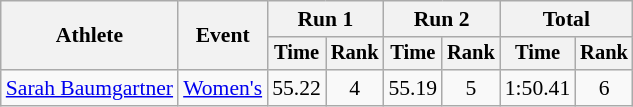<table class="wikitable" style="font-size:90%">
<tr>
<th rowspan="2">Athlete</th>
<th rowspan="2">Event</th>
<th colspan="2">Run 1</th>
<th colspan="2">Run 2</th>
<th colspan="2">Total</th>
</tr>
<tr style="font-size:95%">
<th>Time</th>
<th>Rank</th>
<th>Time</th>
<th>Rank</th>
<th>Time</th>
<th>Rank</th>
</tr>
<tr align="center">
<td align="left"><a href='#'>Sarah Baumgartner</a></td>
<td align="left"><a href='#'>Women's</a></td>
<td>55.22</td>
<td>4</td>
<td>55.19</td>
<td>5</td>
<td>1:50.41</td>
<td>6</td>
</tr>
</table>
